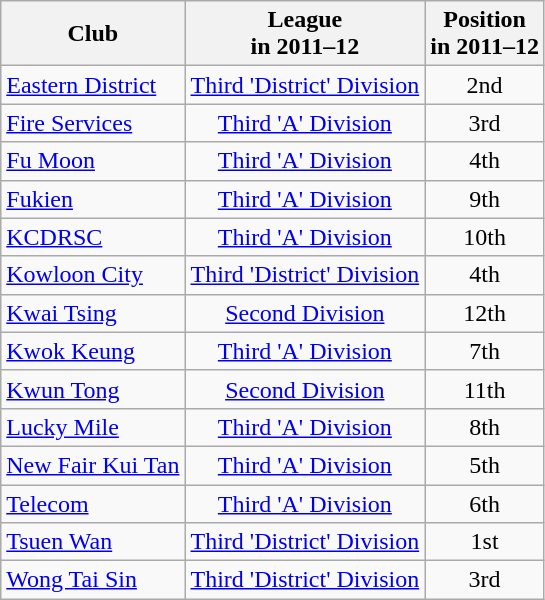<table class="wikitable sortable" style="text-align:center;">
<tr>
<th>Club<br></th>
<th>League<br>in 2011–12</th>
<th>Position<br>in 2011–12</th>
</tr>
<tr>
<td style="text-align:left;"><a href='#'>Eastern District</a></td>
<td><a href='#'>Third 'District' Division</a></td>
<td>2nd</td>
</tr>
<tr>
<td style="text-align:left;"><a href='#'>Fire Services</a></td>
<td><a href='#'>Third 'A' Division</a></td>
<td>3rd</td>
</tr>
<tr>
<td style="text-align:left;"><a href='#'>Fu Moon</a></td>
<td><a href='#'>Third 'A' Division</a></td>
<td>4th</td>
</tr>
<tr>
<td style="text-align:left;"><a href='#'>Fukien</a></td>
<td><a href='#'>Third 'A' Division</a></td>
<td>9th</td>
</tr>
<tr |>
<td style="text-align:left;"><a href='#'>KCDRSC</a></td>
<td><a href='#'>Third 'A' Division</a></td>
<td>10th</td>
</tr>
<tr>
<td style="text-align:left;"><a href='#'>Kowloon City</a></td>
<td><a href='#'>Third 'District' Division</a></td>
<td>4th</td>
</tr>
<tr>
<td style="text-align:left;"><a href='#'>Kwai Tsing</a></td>
<td><a href='#'>Second Division</a></td>
<td>12th</td>
</tr>
<tr>
<td style="text-align:left;"><a href='#'>Kwok Keung</a></td>
<td><a href='#'>Third 'A' Division</a></td>
<td>7th</td>
</tr>
<tr>
<td style="text-align:left;"><a href='#'>Kwun Tong</a></td>
<td><a href='#'>Second Division</a></td>
<td>11th</td>
</tr>
<tr>
<td style="text-align:left;"><a href='#'>Lucky Mile</a></td>
<td><a href='#'>Third 'A' Division</a></td>
<td>8th</td>
</tr>
<tr>
<td style="text-align:left;"><a href='#'>New Fair Kui Tan</a></td>
<td><a href='#'>Third 'A' Division</a></td>
<td>5th</td>
</tr>
<tr>
<td style="text-align:left;"><a href='#'>Telecom</a></td>
<td><a href='#'>Third 'A' Division</a></td>
<td>6th</td>
</tr>
<tr>
<td style="text-align:left;"><a href='#'>Tsuen Wan</a></td>
<td><a href='#'>Third 'District' Division</a></td>
<td>1st</td>
</tr>
<tr>
<td style="text-align:left;"><a href='#'>Wong Tai Sin</a></td>
<td><a href='#'>Third 'District' Division</a></td>
<td>3rd</td>
</tr>
</table>
